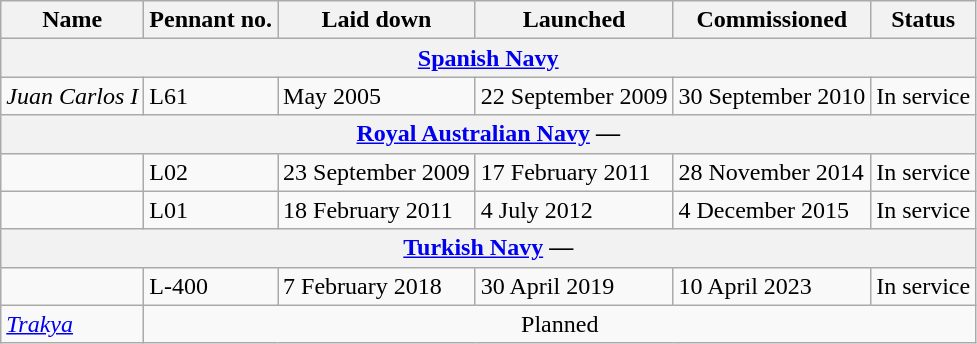<table class="wikitable">
<tr>
<th>Name</th>
<th>Pennant no.</th>
<th>Laid down</th>
<th>Launched</th>
<th>Commissioned</th>
<th>Status</th>
</tr>
<tr>
<th colspan="6"><a href='#'>Spanish Navy</a></th>
</tr>
<tr>
<td><em>Juan Carlos I</em></td>
<td>L61</td>
<td>May 2005</td>
<td>22 September 2009</td>
<td>30 September 2010</td>
<td>In service</td>
</tr>
<tr>
<th colspan="6"><a href='#'>Royal Australian Navy</a> — </th>
</tr>
<tr>
<td></td>
<td>L02</td>
<td>23 September 2009</td>
<td>17 February 2011</td>
<td>28 November 2014</td>
<td>In service</td>
</tr>
<tr>
<td></td>
<td>L01</td>
<td>18 February 2011</td>
<td>4 July 2012</td>
<td>4 December 2015</td>
<td>In service</td>
</tr>
<tr>
<th colspan="6"><a href='#'>Turkish Navy</a> — </th>
</tr>
<tr>
<td></td>
<td>L-400</td>
<td>7 February 2018</td>
<td>30 April 2019</td>
<td>10 April 2023</td>
<td>In service</td>
</tr>
<tr>
<td><a href='#'><em>Trakya</em></a></td>
<td colspan=5 align=center>Planned</td>
</tr>
</table>
